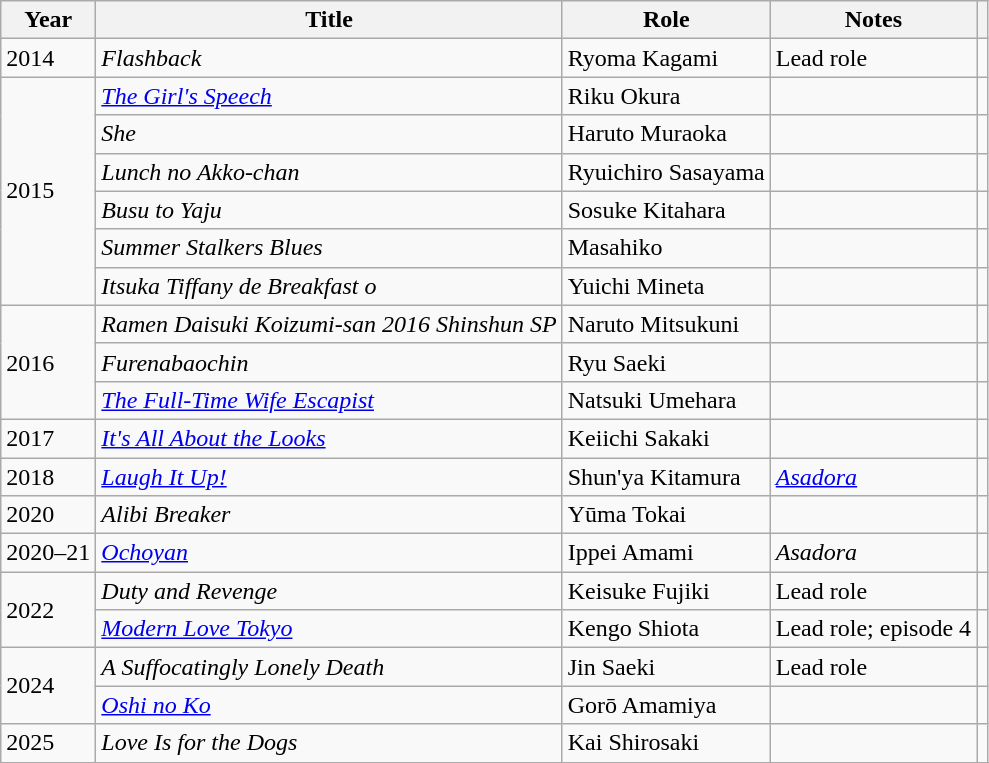<table class="wikitable plainrowheaders sortable">
<tr>
<th>Year</th>
<th>Title</th>
<th>Role</th>
<th class="unsortable">Notes</th>
<th class="unsortable"></th>
</tr>
<tr>
<td>2014</td>
<td><em>Flashback</em></td>
<td>Ryoma Kagami</td>
<td>Lead role</td>
<td></td>
</tr>
<tr>
<td rowspan="6">2015</td>
<td><em><a href='#'>The Girl's Speech</a></em></td>
<td>Riku Okura</td>
<td></td>
<td></td>
</tr>
<tr>
<td><em>She</em></td>
<td>Haruto Muraoka</td>
<td></td>
<td></td>
</tr>
<tr>
<td><em>Lunch no Akko-chan</em></td>
<td>Ryuichiro Sasayama</td>
<td></td>
<td></td>
</tr>
<tr>
<td><em>Busu to Yaju</em></td>
<td>Sosuke Kitahara</td>
<td></td>
<td></td>
</tr>
<tr>
<td><em>Summer Stalkers Blues</em></td>
<td>Masahiko</td>
<td></td>
<td></td>
</tr>
<tr>
<td><em>Itsuka Tiffany de Breakfast o</em></td>
<td>Yuichi Mineta</td>
<td></td>
<td></td>
</tr>
<tr>
<td rowspan="3">2016</td>
<td><em>Ramen Daisuki Koizumi-san 2016 Shinshun SP</em></td>
<td>Naruto Mitsukuni</td>
<td></td>
<td></td>
</tr>
<tr>
<td><em>Furenabaochin</em></td>
<td>Ryu Saeki</td>
<td></td>
<td></td>
</tr>
<tr>
<td><em><a href='#'>The Full-Time Wife Escapist</a></em></td>
<td>Natsuki Umehara</td>
<td></td>
<td></td>
</tr>
<tr>
<td>2017</td>
<td><em><a href='#'>It's All About the Looks</a></em></td>
<td>Keiichi Sakaki</td>
<td></td>
<td></td>
</tr>
<tr>
<td>2018</td>
<td><em><a href='#'>Laugh It Up!</a></em></td>
<td>Shun'ya Kitamura</td>
<td><em><a href='#'>Asadora</a></em></td>
<td></td>
</tr>
<tr>
<td>2020</td>
<td><em>Alibi Breaker</em></td>
<td>Yūma Tokai</td>
<td></td>
<td></td>
</tr>
<tr>
<td>2020–21</td>
<td><em><a href='#'>Ochoyan</a></em></td>
<td>Ippei Amami</td>
<td><em>Asadora</em></td>
<td></td>
</tr>
<tr>
<td rowspan="2">2022</td>
<td><em>Duty and Revenge</em></td>
<td>Keisuke Fujiki</td>
<td>Lead role</td>
<td></td>
</tr>
<tr>
<td><em><a href='#'>Modern Love Tokyo</a></em></td>
<td>Kengo Shiota</td>
<td>Lead role; episode 4</td>
<td></td>
</tr>
<tr>
<td rowspan="2">2024</td>
<td><em>A Suffocatingly Lonely Death</em></td>
<td>Jin Saeki</td>
<td>Lead role</td>
<td></td>
</tr>
<tr>
<td><em><a href='#'>Oshi no Ko</a></em></td>
<td>Gorō Amamiya</td>
<td></td>
<td></td>
</tr>
<tr>
<td>2025</td>
<td><em>Love Is for the Dogs</em></td>
<td>Kai Shirosaki</td>
<td></td>
<td></td>
</tr>
<tr>
</tr>
</table>
